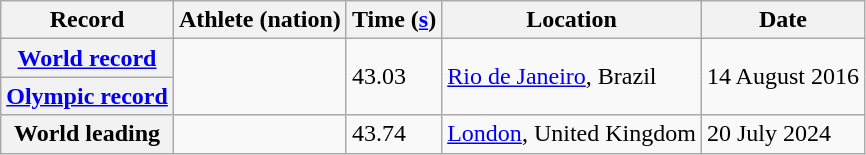<table class="wikitable">
<tr>
<th scope="col">Record</th>
<th scope="col">Athlete (nation)</th>
<th scope="col">Time (<a href='#'>s</a>)</th>
<th scope="col">Location</th>
<th scope="col">Date</th>
</tr>
<tr>
<th scope="row"><a href='#'>World record</a></th>
<td rowspan="2"></td>
<td rowspan="2">43.03</td>
<td rowspan="2"><a href='#'>Rio de Janeiro</a>, Brazil</td>
<td rowspan="2">14 August 2016</td>
</tr>
<tr>
<th scope="row"><a href='#'>Olympic record</a></th>
</tr>
<tr>
<th scope="row">World leading</th>
<td></td>
<td>43.74</td>
<td><a href='#'>London</a>, United Kingdom</td>
<td>20 July 2024</td>
</tr>
</table>
